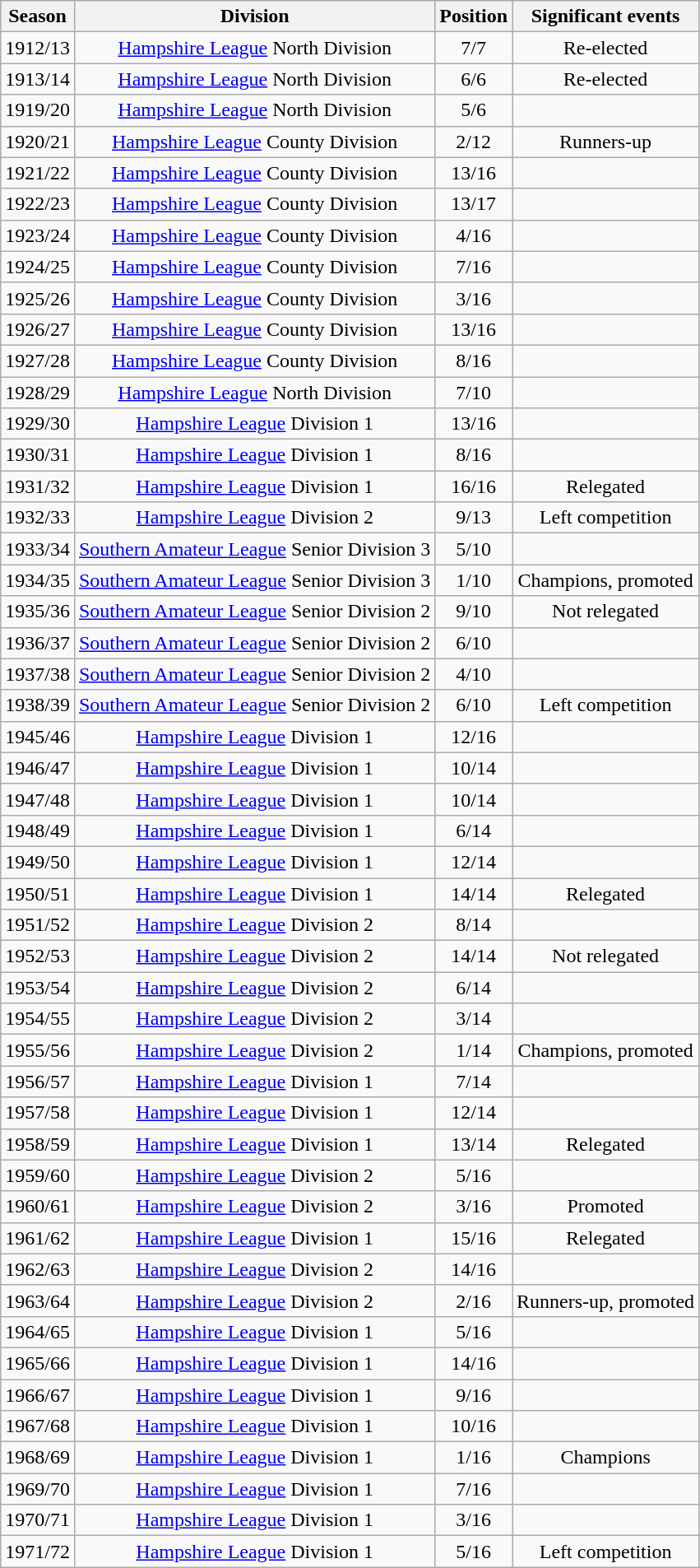<table class="wikitable collapsible collapsed" style=text-align:center>
<tr>
<th>Season</th>
<th>Division</th>
<th>Position</th>
<th>Significant events</th>
</tr>
<tr>
<td>1912/13</td>
<td><a href='#'>Hampshire League</a> North Division</td>
<td>7/7</td>
<td>Re-elected</td>
</tr>
<tr>
<td>1913/14</td>
<td><a href='#'>Hampshire League</a> North Division</td>
<td>6/6</td>
<td>Re-elected</td>
</tr>
<tr>
<td>1919/20</td>
<td><a href='#'>Hampshire League</a> North Division</td>
<td>5/6</td>
<td></td>
</tr>
<tr>
<td>1920/21</td>
<td><a href='#'>Hampshire League</a> County Division</td>
<td>2/12</td>
<td>Runners-up</td>
</tr>
<tr>
<td>1921/22</td>
<td><a href='#'>Hampshire League</a> County Division</td>
<td>13/16</td>
<td></td>
</tr>
<tr>
<td>1922/23</td>
<td><a href='#'>Hampshire League</a> County Division</td>
<td>13/17</td>
<td></td>
</tr>
<tr>
<td>1923/24</td>
<td><a href='#'>Hampshire League</a> County Division</td>
<td>4/16</td>
<td></td>
</tr>
<tr>
<td>1924/25</td>
<td><a href='#'>Hampshire League</a> County Division</td>
<td>7/16</td>
<td></td>
</tr>
<tr>
<td>1925/26</td>
<td><a href='#'>Hampshire League</a> County Division</td>
<td>3/16</td>
<td></td>
</tr>
<tr>
<td>1926/27</td>
<td><a href='#'>Hampshire League</a> County Division</td>
<td>13/16</td>
<td></td>
</tr>
<tr>
<td>1927/28</td>
<td><a href='#'>Hampshire League</a> County Division</td>
<td>8/16</td>
<td></td>
</tr>
<tr>
<td>1928/29</td>
<td><a href='#'>Hampshire League</a> North Division</td>
<td>7/10</td>
<td></td>
</tr>
<tr>
<td>1929/30</td>
<td><a href='#'>Hampshire League</a> Division 1</td>
<td>13/16</td>
<td></td>
</tr>
<tr>
<td>1930/31</td>
<td><a href='#'>Hampshire League</a> Division 1</td>
<td>8/16</td>
<td></td>
</tr>
<tr>
<td>1931/32</td>
<td><a href='#'>Hampshire League</a> Division 1</td>
<td>16/16</td>
<td>Relegated</td>
</tr>
<tr>
<td>1932/33</td>
<td><a href='#'>Hampshire League</a> Division 2</td>
<td>9/13</td>
<td>Left competition</td>
</tr>
<tr>
<td>1933/34</td>
<td><a href='#'>Southern Amateur League</a> Senior Division 3</td>
<td>5/10</td>
<td></td>
</tr>
<tr>
<td>1934/35</td>
<td><a href='#'>Southern Amateur League</a> Senior Division 3</td>
<td>1/10</td>
<td>Champions, promoted</td>
</tr>
<tr>
<td>1935/36</td>
<td><a href='#'>Southern Amateur League</a> Senior Division 2</td>
<td>9/10</td>
<td>Not relegated</td>
</tr>
<tr>
<td>1936/37</td>
<td><a href='#'>Southern Amateur League</a> Senior Division 2</td>
<td>6/10</td>
<td></td>
</tr>
<tr>
<td>1937/38</td>
<td><a href='#'>Southern Amateur League</a> Senior Division 2</td>
<td>4/10</td>
<td></td>
</tr>
<tr>
<td>1938/39</td>
<td><a href='#'>Southern Amateur League</a> Senior Division 2</td>
<td>6/10</td>
<td>Left competition</td>
</tr>
<tr>
<td>1945/46</td>
<td><a href='#'>Hampshire League</a> Division 1</td>
<td>12/16</td>
<td></td>
</tr>
<tr>
<td>1946/47</td>
<td><a href='#'>Hampshire League</a> Division 1</td>
<td>10/14</td>
<td></td>
</tr>
<tr>
<td>1947/48</td>
<td><a href='#'>Hampshire League</a> Division 1</td>
<td>10/14</td>
<td></td>
</tr>
<tr>
<td>1948/49</td>
<td><a href='#'>Hampshire League</a> Division 1</td>
<td>6/14</td>
<td></td>
</tr>
<tr>
<td>1949/50</td>
<td><a href='#'>Hampshire League</a> Division 1</td>
<td>12/14</td>
<td></td>
</tr>
<tr>
<td>1950/51</td>
<td><a href='#'>Hampshire League</a> Division 1</td>
<td>14/14</td>
<td>Relegated</td>
</tr>
<tr>
<td>1951/52</td>
<td><a href='#'>Hampshire League</a> Division 2</td>
<td>8/14</td>
<td></td>
</tr>
<tr>
<td>1952/53</td>
<td><a href='#'>Hampshire League</a> Division 2</td>
<td>14/14</td>
<td>Not relegated</td>
</tr>
<tr>
<td>1953/54</td>
<td><a href='#'>Hampshire League</a> Division 2</td>
<td>6/14</td>
<td></td>
</tr>
<tr>
<td>1954/55</td>
<td><a href='#'>Hampshire League</a> Division 2</td>
<td>3/14</td>
<td></td>
</tr>
<tr>
<td>1955/56</td>
<td><a href='#'>Hampshire League</a> Division 2</td>
<td>1/14</td>
<td>Champions, promoted</td>
</tr>
<tr>
<td>1956/57</td>
<td><a href='#'>Hampshire League</a> Division 1</td>
<td>7/14</td>
<td></td>
</tr>
<tr>
<td>1957/58</td>
<td><a href='#'>Hampshire League</a> Division 1</td>
<td>12/14</td>
<td></td>
</tr>
<tr>
<td>1958/59</td>
<td><a href='#'>Hampshire League</a> Division 1</td>
<td>13/14</td>
<td>Relegated</td>
</tr>
<tr>
<td>1959/60</td>
<td><a href='#'>Hampshire League</a> Division 2</td>
<td>5/16</td>
<td></td>
</tr>
<tr>
<td>1960/61</td>
<td><a href='#'>Hampshire League</a> Division 2</td>
<td>3/16</td>
<td>Promoted</td>
</tr>
<tr>
<td>1961/62</td>
<td><a href='#'>Hampshire League</a> Division 1</td>
<td>15/16</td>
<td>Relegated</td>
</tr>
<tr>
<td>1962/63</td>
<td><a href='#'>Hampshire League</a> Division 2</td>
<td>14/16</td>
<td></td>
</tr>
<tr>
<td>1963/64</td>
<td><a href='#'>Hampshire League</a> Division 2</td>
<td>2/16</td>
<td>Runners-up, promoted</td>
</tr>
<tr>
<td>1964/65</td>
<td><a href='#'>Hampshire League</a> Division 1</td>
<td>5/16</td>
<td></td>
</tr>
<tr>
<td>1965/66</td>
<td><a href='#'>Hampshire League</a> Division 1</td>
<td>14/16</td>
<td></td>
</tr>
<tr>
<td>1966/67</td>
<td><a href='#'>Hampshire League</a> Division 1</td>
<td>9/16</td>
<td></td>
</tr>
<tr>
<td>1967/68</td>
<td><a href='#'>Hampshire League</a> Division 1</td>
<td>10/16</td>
<td></td>
</tr>
<tr>
<td>1968/69</td>
<td><a href='#'>Hampshire League</a> Division 1</td>
<td>1/16</td>
<td>Champions</td>
</tr>
<tr>
<td>1969/70</td>
<td><a href='#'>Hampshire League</a> Division 1</td>
<td>7/16</td>
<td></td>
</tr>
<tr>
<td>1970/71</td>
<td><a href='#'>Hampshire League</a> Division 1</td>
<td>3/16</td>
<td></td>
</tr>
<tr>
<td>1971/72</td>
<td><a href='#'>Hampshire League</a> Division 1</td>
<td>5/16</td>
<td>Left competition</td>
</tr>
</table>
